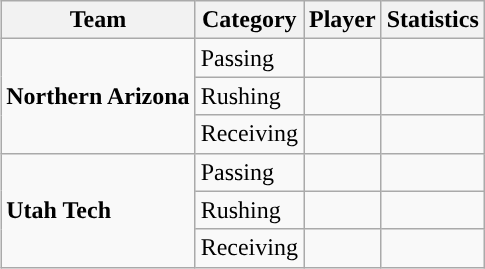<table class="wikitable" style="float: right;">
<tr>
<th>Team</th>
<th>Category</th>
<th>Player</th>
<th>Statistics</th>
</tr>
<tr>
<td rowspan=3><strong>Northern Arizona</strong></td>
<td>Passing</td>
<td></td>
<td></td>
</tr>
<tr>
<td>Rushing</td>
<td></td>
<td></td>
</tr>
<tr>
<td>Receiving</td>
<td></td>
<td></td>
</tr>
<tr>
<td rowspan=3><strong>Utah Tech</strong></td>
<td>Passing</td>
<td></td>
<td></td>
</tr>
<tr>
<td>Rushing</td>
<td></td>
<td></td>
</tr>
<tr>
<td>Receiving</td>
<td></td>
<td></td>
</tr>
</table>
